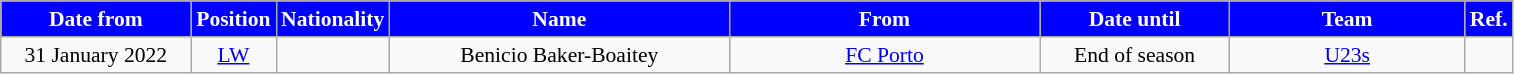<table class="wikitable"  style="text-align:center; font-size:90%; ">
<tr>
<th style=" background:#0000FF; color:#FFFFFF; width:120px;">Date from</th>
<th style=" background:#0000FF; color:#FFFFFF; width:50px;">Position</th>
<th style=" background:#0000FF; color:#FFFFFF; width:50px;">Nationality</th>
<th style=" background:#0000FF; color:#FFFFFF; width:220px;">Name</th>
<th style=" background:#0000FF; color:#FFFFFF; width:200px;">From</th>
<th style=" background:#0000FF; color:#FFFFFF; width:120px;">Date until</th>
<th style=" background:#0000FF; color:#FFFFFF; width:150px;">Team</th>
<th style=" background:#0000FF; color:#FFFFFF; width:25px;">Ref.</th>
</tr>
<tr>
<td>31 January 2022</td>
<td><a href='#'>LW</a></td>
<td></td>
<td>Benicio Baker-Boaitey</td>
<td> <a href='#'>FC Porto</a></td>
<td>End of season</td>
<td><a href='#'>U23s</a></td>
<td></td>
</tr>
</table>
